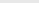<table>
<tr valign="top">
<td></td>
<td></td>
<td></td>
<td></td>
<td></td>
<td></td>
<td></td>
</tr>
<tr valign="top">
<td></td>
<td></td>
<td></td>
<td></td>
<td></td>
<td></td>
<td></td>
</tr>
<tr valign="top">
<td></td>
<td></td>
<td></td>
<td></td>
<td></td>
<td></td>
<td></td>
</tr>
<tr valign="top">
<td></td>
<td></td>
<td></td>
<td></td>
<td></td>
<td></td>
<td></td>
</tr>
<tr valign="top">
<td></td>
<td></td>
<td></td>
<td></td>
<td></td>
<td></td>
<td></td>
</tr>
<tr valign="top">
<td></td>
<td></td>
<td></td>
<td></td>
<td></td>
<td></td>
<td></td>
</tr>
<tr valign="top">
<td></td>
<td></td>
<td></td>
<td></td>
<td></td>
<td></td>
<td></td>
</tr>
<tr valign="top">
<td></td>
<td></td>
<td></td>
<td></td>
<td></td>
<td></td>
<td></td>
</tr>
<tr valign="top">
<td></td>
<td></td>
<td></td>
<td></td>
<td></td>
<td></td>
<td></td>
</tr>
<tr valign="top">
<td></td>
<td></td>
<td></td>
<td></td>
<td></td>
<td></td>
<td></td>
</tr>
<tr valign="top">
<td></td>
<td></td>
<td></td>
<td></td>
<td></td>
<td></td>
<td></td>
</tr>
<tr valign="top">
<td></td>
<td></td>
<td></td>
<td></td>
<td></td>
<td></td>
<td></td>
</tr>
<tr valign="top">
<td></td>
<td></td>
<td></td>
<td></td>
<td></td>
<td></td>
<td></td>
</tr>
<tr valign="top">
<td></td>
<td></td>
<td></td>
<td></td>
<td></td>
<td></td>
<td></td>
</tr>
<tr valign="top">
<td></td>
<td></td>
<td></td>
<td></td>
<td></td>
<td></td>
<td></td>
</tr>
<tr style="background:#e8e8e8;">
<td colspan=7></td>
</tr>
</table>
